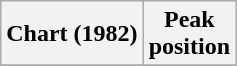<table class=wikitable>
<tr>
<th>Chart (1982)</th>
<th>Peak<br>position</th>
</tr>
<tr>
</tr>
</table>
